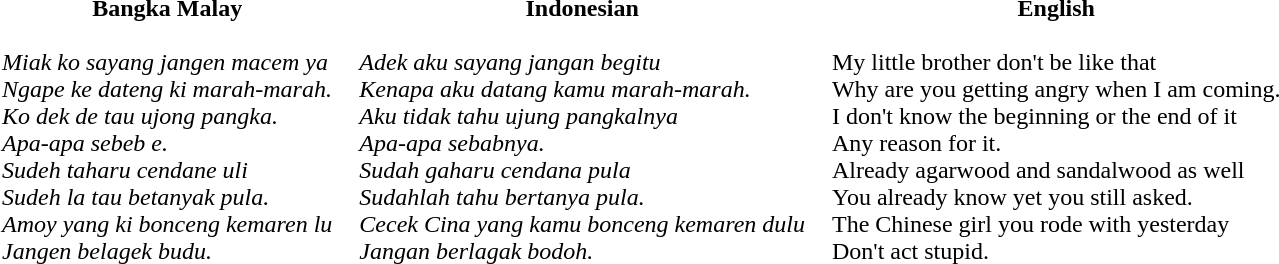<table cellpadding="8">
<tr>
<th>Bangka Malay</th>
<th>Indonesian</th>
<th>English</th>
</tr>
<tr style="vertical-align:top; white-space:nowrap;">
<td><em>Miak ko sayang jangen macem ya</em><br><em>Ngape ke dateng ki marah-marah.</em><br><em>Ko dek de tau ujong pangka.</em><br><em>Apa-apa sebeb e.</em><br><em>Sudeh taharu cendane uli</em><br><em>Sudeh la tau betanyak pula.</em><br><em>Amoy yang ki bonceng kemaren lu</em><br><em>Jangen belagek budu.</em></td>
<td><em>Adek aku sayang jangan begitu</em><br><em>Kenapa aku datang kamu marah-marah.</em><br><em>Aku tidak tahu ujung pangkalnya</em><br><em>Apa-apa sebabnya.</em><br><em>Sudah gaharu cendana pula</em><br><em>Sudahlah tahu bertanya pula.</em><br><em>Cecek Cina yang kamu bonceng kemaren dulu</em><br><em>Jangan berlagak bodoh.</em></td>
<td>My little brother don't be like that<br>Why are you getting angry when I am coming.<br>I don't know the beginning or the end of it<br>Any reason for it.<br>Already agarwood and sandalwood as well<br>You already know yet you still asked.<br>The Chinese girl you rode with yesterday<br>Don't act stupid.</td>
</tr>
</table>
